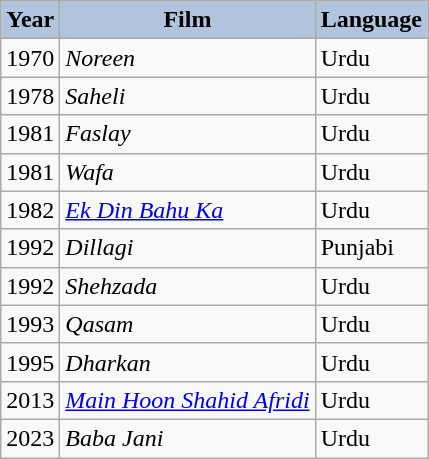<table class="wikitable sortable plainrowheaders">
<tr>
<th style="background:#B0C4DE;">Year</th>
<th style="background:#B0C4DE;">Film</th>
<th style="background:#B0C4DE;">Language</th>
</tr>
<tr>
<td>1970</td>
<td><em>Noreen</em></td>
<td>Urdu</td>
</tr>
<tr>
<td>1978</td>
<td><em>Saheli</em></td>
<td>Urdu</td>
</tr>
<tr>
<td>1981</td>
<td><em>Faslay</em></td>
<td>Urdu</td>
</tr>
<tr>
<td>1981</td>
<td><em>Wafa</em></td>
<td>Urdu</td>
</tr>
<tr>
<td>1982</td>
<td><em><a href='#'>Ek Din Bahu Ka</a></em></td>
<td>Urdu</td>
</tr>
<tr>
<td>1992</td>
<td><em>Dillagi</em></td>
<td>Punjabi</td>
</tr>
<tr>
<td>1992</td>
<td><em>Shehzada</em></td>
<td>Urdu</td>
</tr>
<tr>
<td>1993</td>
<td><em>Qasam</em></td>
<td>Urdu</td>
</tr>
<tr>
<td>1995</td>
<td><em>Dharkan</em></td>
<td>Urdu</td>
</tr>
<tr>
<td>2013</td>
<td><em><a href='#'>Main Hoon Shahid Afridi</a></em></td>
<td>Urdu</td>
</tr>
<tr>
<td>2023</td>
<td><em>Baba Jani</em></td>
<td>Urdu</td>
</tr>
</table>
